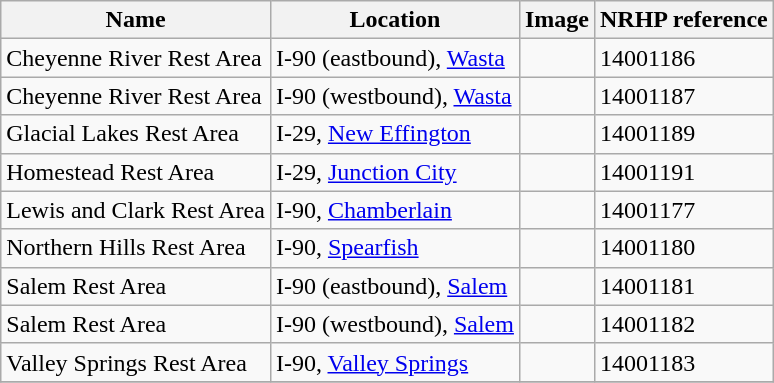<table class="wikitable sortable">
<tr>
<th>Name</th>
<th>Location</th>
<th>Image</th>
<th>NRHP reference</th>
</tr>
<tr>
<td>Cheyenne River Rest Area</td>
<td>I-90 (eastbound), <a href='#'>Wasta</a><br></td>
<td></td>
<td>14001186</td>
</tr>
<tr>
<td>Cheyenne River Rest Area</td>
<td>I-90 (westbound), <a href='#'>Wasta</a><br></td>
<td></td>
<td>14001187</td>
</tr>
<tr>
<td>Glacial Lakes Rest Area</td>
<td>I-29, <a href='#'>New Effington</a><br></td>
<td></td>
<td>14001189</td>
</tr>
<tr>
<td>Homestead Rest Area</td>
<td>I-29, <a href='#'>Junction City</a><br></td>
<td></td>
<td>14001191</td>
</tr>
<tr>
<td>Lewis and Clark Rest Area</td>
<td>I-90, <a href='#'>Chamberlain</a><br></td>
<td></td>
<td>14001177</td>
</tr>
<tr>
<td>Northern Hills Rest Area</td>
<td>I-90, <a href='#'>Spearfish</a><br></td>
<td></td>
<td>14001180</td>
</tr>
<tr>
<td>Salem Rest Area</td>
<td>I-90 (eastbound), <a href='#'>Salem</a><br></td>
<td></td>
<td>14001181</td>
</tr>
<tr>
<td>Salem Rest Area</td>
<td>I-90 (westbound), <a href='#'>Salem</a><br></td>
<td></td>
<td>14001182</td>
</tr>
<tr>
<td>Valley Springs Rest Area</td>
<td>I-90, <a href='#'>Valley Springs</a><br></td>
<td></td>
<td>14001183</td>
</tr>
<tr>
</tr>
</table>
